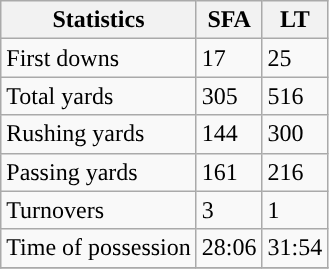<table class="wikitable">
<tr>
<th>Statistics</th>
<th>SFA</th>
<th>LT</th>
</tr>
<tr>
<td>First downs</td>
<td>17</td>
<td>25</td>
</tr>
<tr>
<td>Total yards</td>
<td>305</td>
<td>516</td>
</tr>
<tr>
<td>Rushing yards</td>
<td>144</td>
<td>300</td>
</tr>
<tr>
<td>Passing yards</td>
<td>161</td>
<td>216</td>
</tr>
<tr>
<td>Turnovers</td>
<td>3</td>
<td>1</td>
</tr>
<tr>
<td>Time of possession</td>
<td>28:06</td>
<td>31:54</td>
</tr>
<tr>
</tr>
</table>
